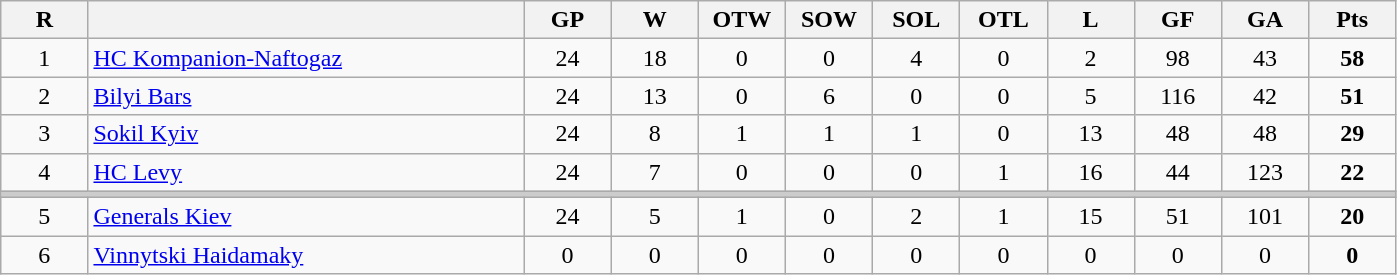<table class="wikitable sortable" style="text-align:center;">
<tr>
<th bgcolor="#DDDDFF" width="5%">R</th>
<th bgcolor="#DDDDFF" width="25%"></th>
<th bgcolor="#DDDDFF" width="5%">GP</th>
<th bgcolor="#DDDDFF" width="5%">W</th>
<th bgcolor="#DDDDFF" width="5%">OTW</th>
<th bgcolor="#DDDDFF" width="5%">SOW</th>
<th bgcolor="#DDDDFF" width="5%">SOL</th>
<th bgcolor="#DDDDFF" width="5%">OTL</th>
<th bgcolor="#DDDDFF" width="5%">L</th>
<th bgcolor="#DDDDFF" width="5%">GF</th>
<th bgcolor="#DDDDFF" width="5%">GA</th>
<th bgcolor="#DDDDFF" width="5%">Pts</th>
</tr>
<tr>
<td>1</td>
<td align=left><a href='#'>HC Kompanion-Naftogaz</a></td>
<td>24</td>
<td>18</td>
<td>0</td>
<td>0</td>
<td>4</td>
<td>0</td>
<td>2</td>
<td>98</td>
<td>43</td>
<td><strong>58</strong></td>
</tr>
<tr>
<td>2</td>
<td align=left><a href='#'>Bilyi Bars</a></td>
<td>24</td>
<td>13</td>
<td>0</td>
<td>6</td>
<td>0</td>
<td>0</td>
<td>5</td>
<td>116</td>
<td>42</td>
<td><strong>51</strong></td>
</tr>
<tr>
<td>3</td>
<td align=left><a href='#'>Sokil Kyiv</a></td>
<td>24</td>
<td>8</td>
<td>1</td>
<td>1</td>
<td>1</td>
<td>0</td>
<td>13</td>
<td>48</td>
<td>48</td>
<td><strong>29</strong></td>
</tr>
<tr>
<td>4</td>
<td align=left><a href='#'>HC Levy</a></td>
<td>24</td>
<td>7</td>
<td>0</td>
<td>0</td>
<td>0</td>
<td>1</td>
<td>16</td>
<td>44</td>
<td>123</td>
<td><strong>22</strong></td>
</tr>
<tr class="unsortable" style="color:#cccccc;background-color:#cccccc;height:3px">
<td colspan="13" style="height:3px;font-size:1px"></td>
</tr>
<tr>
<td>5</td>
<td align=left><a href='#'>Generals Kiev</a></td>
<td>24</td>
<td>5</td>
<td>1</td>
<td>0</td>
<td>2</td>
<td>1</td>
<td>15</td>
<td>51</td>
<td>101</td>
<td><strong>20</strong></td>
</tr>
<tr>
<td>6</td>
<td align=left><a href='#'>Vinnytski Haidamaky</a></td>
<td>0</td>
<td>0</td>
<td>0</td>
<td>0</td>
<td>0</td>
<td>0</td>
<td>0</td>
<td>0</td>
<td>0</td>
<td><strong>0</strong></td>
</tr>
</table>
